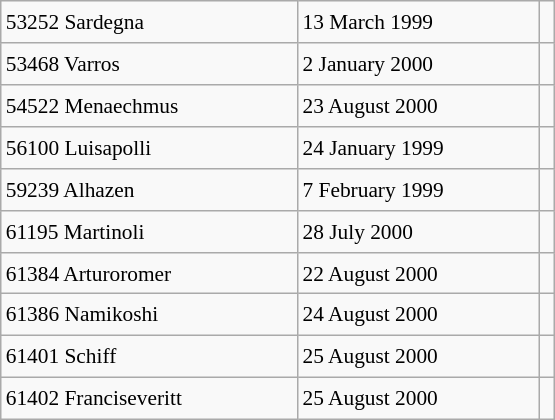<table class="wikitable" style="font-size: 89%; float: left; width: 26em; margin-right: 1em; height: 280px">
<tr>
<td>53252 Sardegna</td>
<td>13 March 1999</td>
<td></td>
</tr>
<tr>
<td>53468 Varros</td>
<td>2 January 2000</td>
<td></td>
</tr>
<tr>
<td>54522 Menaechmus</td>
<td>23 August 2000</td>
<td></td>
</tr>
<tr>
<td>56100 Luisapolli</td>
<td>24 January 1999</td>
<td></td>
</tr>
<tr>
<td>59239 Alhazen</td>
<td>7 February 1999</td>
<td></td>
</tr>
<tr>
<td>61195 Martinoli</td>
<td>28 July 2000</td>
<td></td>
</tr>
<tr>
<td>61384 Arturoromer</td>
<td>22 August 2000</td>
<td></td>
</tr>
<tr>
<td>61386 Namikoshi</td>
<td>24 August 2000</td>
<td></td>
</tr>
<tr>
<td>61401 Schiff</td>
<td>25 August 2000</td>
<td></td>
</tr>
<tr>
<td>61402 Franciseveritt</td>
<td>25 August 2000</td>
<td></td>
</tr>
</table>
